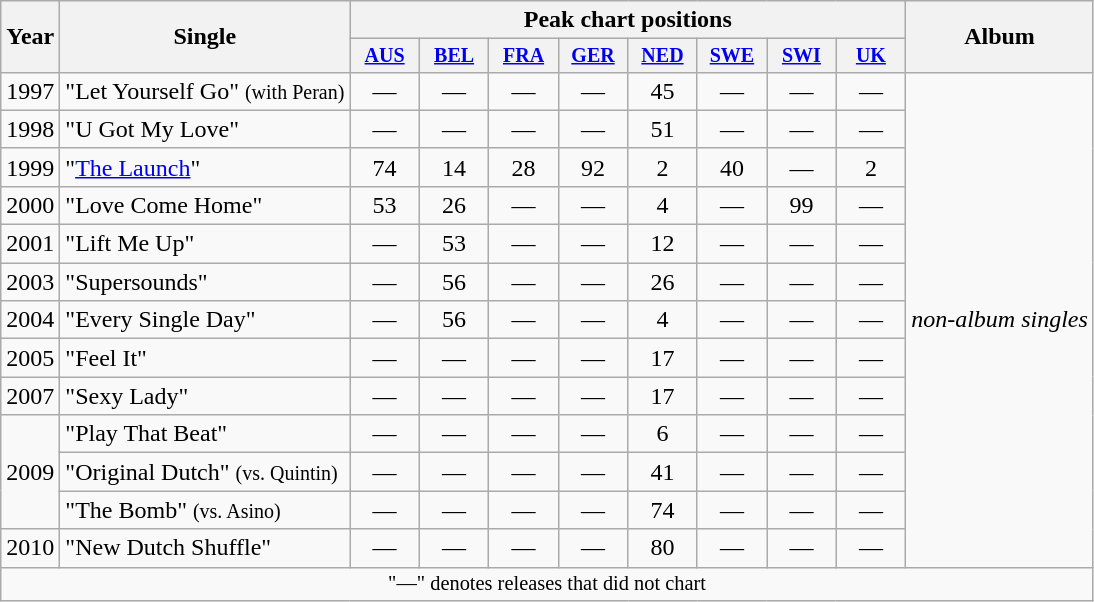<table class=wikitable style=text-align:center;>
<tr>
<th rowspan=2>Year</th>
<th rowspan=2>Single</th>
<th colspan=8>Peak chart positions</th>
<th rowspan=2>Album</th>
</tr>
<tr style=font-size:smaller;>
<th width=40><a href='#'>AUS</a><br></th>
<th width=40><a href='#'>BEL</a></th>
<th width=40><a href='#'>FRA</a></th>
<th width=40><a href='#'>GER</a></th>
<th width=40><a href='#'>NED</a></th>
<th width=40><a href='#'>SWE</a></th>
<th width=40><a href='#'>SWI</a></th>
<th width=40><a href='#'>UK</a><br></th>
</tr>
<tr>
<td>1997</td>
<td align=left>"Let Yourself Go" <small>(with Peran)</small></td>
<td>—</td>
<td>—</td>
<td>—</td>
<td>—</td>
<td>45</td>
<td>—</td>
<td>—</td>
<td>—</td>
<td align=left rowspan="13"><em>non-album singles</em></td>
</tr>
<tr>
<td>1998</td>
<td align=left>"U Got My Love"</td>
<td>—</td>
<td>—</td>
<td>—</td>
<td>—</td>
<td>51</td>
<td>—</td>
<td>—</td>
<td>—</td>
</tr>
<tr>
<td>1999</td>
<td align=left>"<a href='#'>The Launch</a>"</td>
<td>74</td>
<td>14</td>
<td>28</td>
<td>92</td>
<td>2</td>
<td>40</td>
<td>—</td>
<td>2</td>
</tr>
<tr>
<td>2000</td>
<td align=left>"Love Come Home"</td>
<td>53</td>
<td>26</td>
<td>—</td>
<td>—</td>
<td>4</td>
<td>—</td>
<td>99</td>
<td>—</td>
</tr>
<tr>
<td>2001</td>
<td align=left>"Lift Me Up"</td>
<td>—</td>
<td>53</td>
<td>—</td>
<td>—</td>
<td>12</td>
<td>—</td>
<td>—</td>
<td>—</td>
</tr>
<tr>
<td>2003</td>
<td align=left>"Supersounds"</td>
<td>—</td>
<td>56</td>
<td>—</td>
<td>—</td>
<td>26</td>
<td>—</td>
<td>—</td>
<td>—</td>
</tr>
<tr>
<td>2004</td>
<td align=left>"Every Single Day"</td>
<td>—</td>
<td>56</td>
<td>—</td>
<td>—</td>
<td>4</td>
<td>—</td>
<td>—</td>
<td>—</td>
</tr>
<tr>
<td>2005</td>
<td align=left>"Feel It"</td>
<td>—</td>
<td>—</td>
<td>—</td>
<td>—</td>
<td>17</td>
<td>—</td>
<td>—</td>
<td>—</td>
</tr>
<tr>
<td>2007</td>
<td align=left>"Sexy Lady"</td>
<td>—</td>
<td>—</td>
<td>—</td>
<td>—</td>
<td>17</td>
<td>—</td>
<td>—</td>
<td>—</td>
</tr>
<tr>
<td rowspan="3">2009</td>
<td align=left>"Play That Beat"</td>
<td>—</td>
<td>—</td>
<td>—</td>
<td>—</td>
<td>6</td>
<td>—</td>
<td>—</td>
<td>—</td>
</tr>
<tr>
<td align=left>"Original Dutch" <small>(vs. Quintin)</small></td>
<td>—</td>
<td>—</td>
<td>—</td>
<td>—</td>
<td>41</td>
<td>—</td>
<td>—</td>
<td>—</td>
</tr>
<tr>
<td align=left>"The Bomb" <small>(vs. Asino)</small></td>
<td>—</td>
<td>—</td>
<td>—</td>
<td>—</td>
<td>74</td>
<td>—</td>
<td>—</td>
<td>—</td>
</tr>
<tr>
<td>2010</td>
<td align=left>"New Dutch Shuffle"</td>
<td>—</td>
<td>—</td>
<td>—</td>
<td>—</td>
<td>80</td>
<td>—</td>
<td>—</td>
<td>—</td>
</tr>
<tr>
<td colspan="11" style="font-size:85%">"—" denotes releases that did not chart</td>
</tr>
</table>
